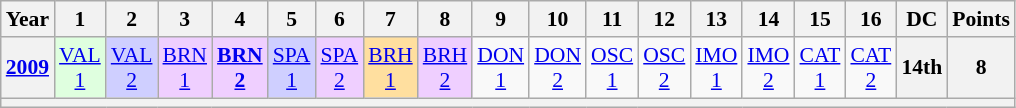<table class="wikitable" style="text-align:center; font-size:90%">
<tr>
<th>Year</th>
<th>1</th>
<th>2</th>
<th>3</th>
<th>4</th>
<th>5</th>
<th>6</th>
<th>7</th>
<th>8</th>
<th>9</th>
<th>10</th>
<th>11</th>
<th>12</th>
<th>13</th>
<th>14</th>
<th>15</th>
<th>16</th>
<th>DC</th>
<th>Points</th>
</tr>
<tr>
<th><a href='#'>2009</a></th>
<td style="background:#DFFFDF;"><a href='#'>VAL<br>1</a><br></td>
<td style="background:#CFCFFF;"><a href='#'>VAL<br>2</a><br></td>
<td style="background:#EFCFFF;"><a href='#'>BRN<br>1</a><br></td>
<td style="background:#EFCFFF;"><strong><a href='#'>BRN<br>2</a></strong><br></td>
<td style="background:#CFCFFF;"><a href='#'>SPA<br>1</a><br></td>
<td style="background:#EFCFFF;"><a href='#'>SPA<br>2</a><br></td>
<td style="background:#FFDF9F;"><a href='#'>BRH<br>1</a><br></td>
<td style="background:#EFCFFF;"><a href='#'>BRH<br>2</a><br></td>
<td><a href='#'>DON<br>1</a></td>
<td><a href='#'>DON<br>2</a></td>
<td><a href='#'>OSC<br>1</a></td>
<td><a href='#'>OSC<br>2</a></td>
<td><a href='#'>IMO<br>1</a></td>
<td><a href='#'>IMO<br>2</a></td>
<td><a href='#'>CAT<br>1</a></td>
<td><a href='#'>CAT<br>2</a></td>
<th>14th</th>
<th>8</th>
</tr>
<tr>
<th colspan="19"></th>
</tr>
</table>
